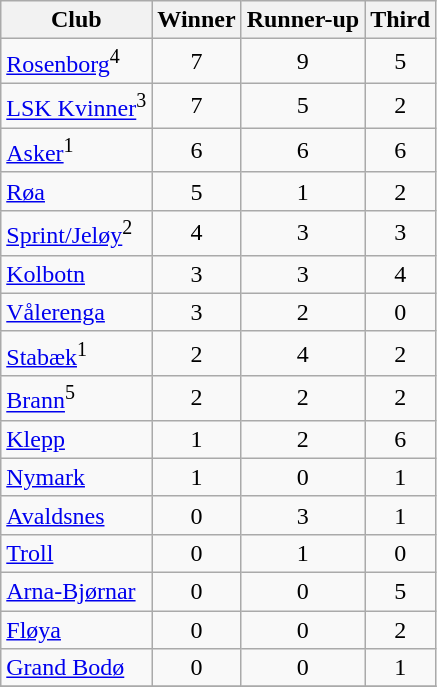<table class="wikitable" style="text-align:center">
<tr>
<th>Club</th>
<th>Winner</th>
<th>Runner-up</th>
<th>Third</th>
</tr>
<tr>
<td style="text-align:left"><a href='#'>Rosenborg</a><sup>4</sup></td>
<td>7</td>
<td>9</td>
<td>5</td>
</tr>
<tr>
<td style="text-align:left"><a href='#'>LSK Kvinner</a><sup>3</sup></td>
<td>7</td>
<td>5</td>
<td>2</td>
</tr>
<tr>
<td style="text-align:left"><a href='#'>Asker</a><sup>1</sup></td>
<td>6</td>
<td>6</td>
<td>6</td>
</tr>
<tr>
<td style="text-align:left"><a href='#'>Røa</a></td>
<td>5</td>
<td>1</td>
<td>2</td>
</tr>
<tr>
<td style="text-align:left"><a href='#'>Sprint/Jeløy</a><sup>2</sup></td>
<td>4</td>
<td>3</td>
<td>3</td>
</tr>
<tr>
<td style="text-align:left"><a href='#'>Kolbotn</a></td>
<td>3</td>
<td>3</td>
<td>4</td>
</tr>
<tr>
<td style="text-align:left"><a href='#'>Vålerenga</a></td>
<td>3</td>
<td>2</td>
<td>0</td>
</tr>
<tr>
<td style="text-align:left"><a href='#'>Stabæk</a><sup>1</sup></td>
<td>2</td>
<td>4</td>
<td>2</td>
</tr>
<tr>
<td style="text-align:left"><a href='#'>Brann</a><sup>5</sup></td>
<td>2</td>
<td>2</td>
<td>2</td>
</tr>
<tr>
<td style="text-align:left"><a href='#'>Klepp</a></td>
<td>1</td>
<td>2</td>
<td>6</td>
</tr>
<tr>
<td style="text-align:left"><a href='#'>Nymark</a></td>
<td>1</td>
<td>0</td>
<td>1</td>
</tr>
<tr>
<td style="text-align:left"><a href='#'>Avaldsnes</a></td>
<td>0</td>
<td>3</td>
<td>1</td>
</tr>
<tr>
<td style="text-align:left"><a href='#'>Troll</a></td>
<td>0</td>
<td>1</td>
<td>0</td>
</tr>
<tr>
<td style="text-align:left"><a href='#'>Arna-Bjørnar</a></td>
<td>0</td>
<td>0</td>
<td>5</td>
</tr>
<tr>
<td style="text-align:left"><a href='#'>Fløya</a></td>
<td>0</td>
<td>0</td>
<td>2</td>
</tr>
<tr>
<td style="text-align:left"><a href='#'>Grand Bodø</a></td>
<td>0</td>
<td>0</td>
<td>1</td>
</tr>
<tr>
</tr>
</table>
